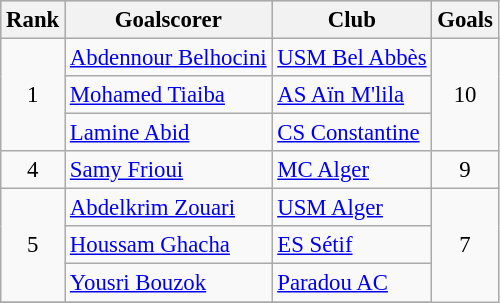<table class="wikitable" style="font-size: 95%;">
<tr bgcolor="#CCCCCC" align="center">
<th scope="col">Rank</th>
<th scope="col">Goalscorer</th>
<th scope="col">Club</th>
<th scope="col">Goals</th>
</tr>
<tr>
<td rowspan=3 align="center">1</td>
<td> <a href='#'>Abdennour Belhocini</a></td>
<td><a href='#'>USM Bel Abbès</a></td>
<td rowspan=3 align="center">10</td>
</tr>
<tr>
<td> <a href='#'>Mohamed Tiaiba</a></td>
<td><a href='#'>AS Aïn M'lila</a></td>
</tr>
<tr>
<td> <a href='#'>Lamine Abid</a></td>
<td><a href='#'>CS Constantine</a></td>
</tr>
<tr>
<td align="center">4</td>
<td> <a href='#'>Samy Frioui</a></td>
<td><a href='#'>MC Alger</a></td>
<td align="center">9</td>
</tr>
<tr>
<td rowspan=3 align="center">5</td>
<td> <a href='#'>Abdelkrim Zouari</a></td>
<td><a href='#'>USM Alger</a></td>
<td rowspan=4 align="center">7</td>
</tr>
<tr>
<td> <a href='#'>Houssam Ghacha</a></td>
<td><a href='#'>ES Sétif</a></td>
</tr>
<tr>
<td> <a href='#'>Yousri Bouzok</a></td>
<td><a href='#'>Paradou AC</a></td>
</tr>
<tr>
</tr>
</table>
